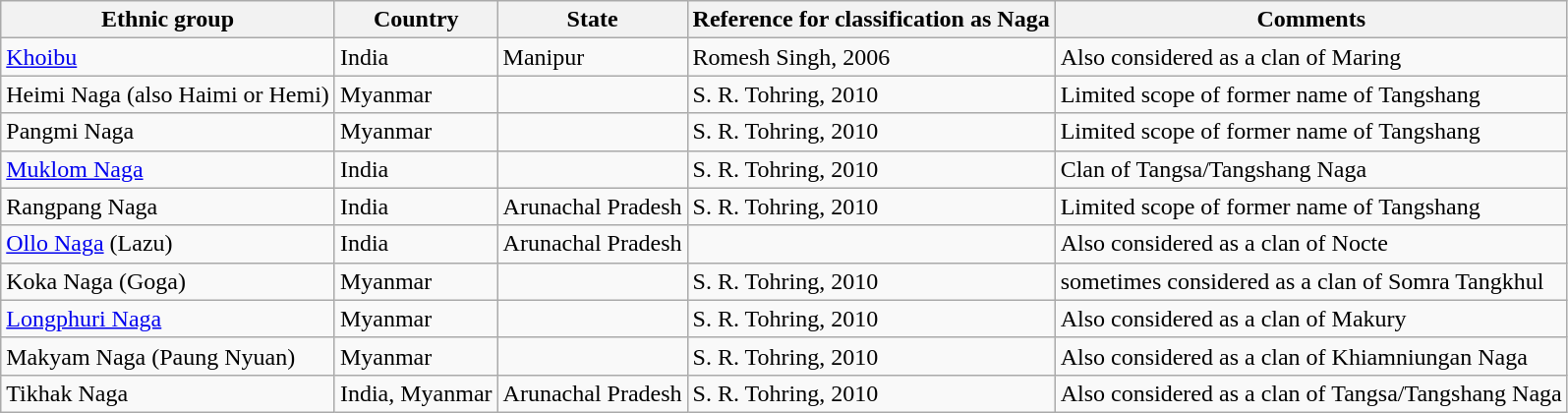<table class="wikitable sortable">
<tr>
<th>Ethnic group</th>
<th>Country</th>
<th>State</th>
<th>Reference for classification as Naga</th>
<th>Comments</th>
</tr>
<tr>
<td><a href='#'>Khoibu</a></td>
<td>India</td>
<td>Manipur</td>
<td>Romesh Singh, 2006</td>
<td>Also considered as a clan of Maring</td>
</tr>
<tr>
<td>Heimi Naga (also Haimi or Hemi)</td>
<td>Myanmar</td>
<td></td>
<td>S. R. Tohring, 2010</td>
<td>Limited scope of former name of Tangshang</td>
</tr>
<tr>
<td>Pangmi Naga</td>
<td>Myanmar</td>
<td></td>
<td>S. R. Tohring, 2010</td>
<td>Limited scope of former name of Tangshang</td>
</tr>
<tr>
<td><a href='#'>Muklom Naga</a></td>
<td>India</td>
<td></td>
<td>S. R. Tohring, 2010</td>
<td>Clan of Tangsa/Tangshang Naga</td>
</tr>
<tr>
<td>Rangpang Naga</td>
<td>India</td>
<td>Arunachal Pradesh</td>
<td>S. R. Tohring, 2010</td>
<td>Limited scope of former name of Tangshang</td>
</tr>
<tr>
<td><a href='#'>Ollo Naga</a> (Lazu)</td>
<td>India</td>
<td>Arunachal Pradesh</td>
<td></td>
<td>Also considered as a clan of Nocte</td>
</tr>
<tr>
<td>Koka Naga (Goga)</td>
<td>Myanmar</td>
<td></td>
<td>S. R. Tohring, 2010</td>
<td>sometimes considered as a clan of Somra Tangkhul</td>
</tr>
<tr>
<td><a href='#'>Longphuri Naga</a></td>
<td>Myanmar</td>
<td></td>
<td>S. R. Tohring, 2010</td>
<td>Also considered as a clan of Makury</td>
</tr>
<tr>
<td>Makyam Naga (Paung Nyuan)</td>
<td>Myanmar</td>
<td></td>
<td>S. R. Tohring, 2010</td>
<td>Also considered as a clan of Khiamniungan Naga</td>
</tr>
<tr>
<td>Tikhak Naga</td>
<td>India, Myanmar</td>
<td>Arunachal Pradesh</td>
<td>S. R. Tohring, 2010</td>
<td>Also considered as a clan of Tangsa/Tangshang Naga</td>
</tr>
</table>
